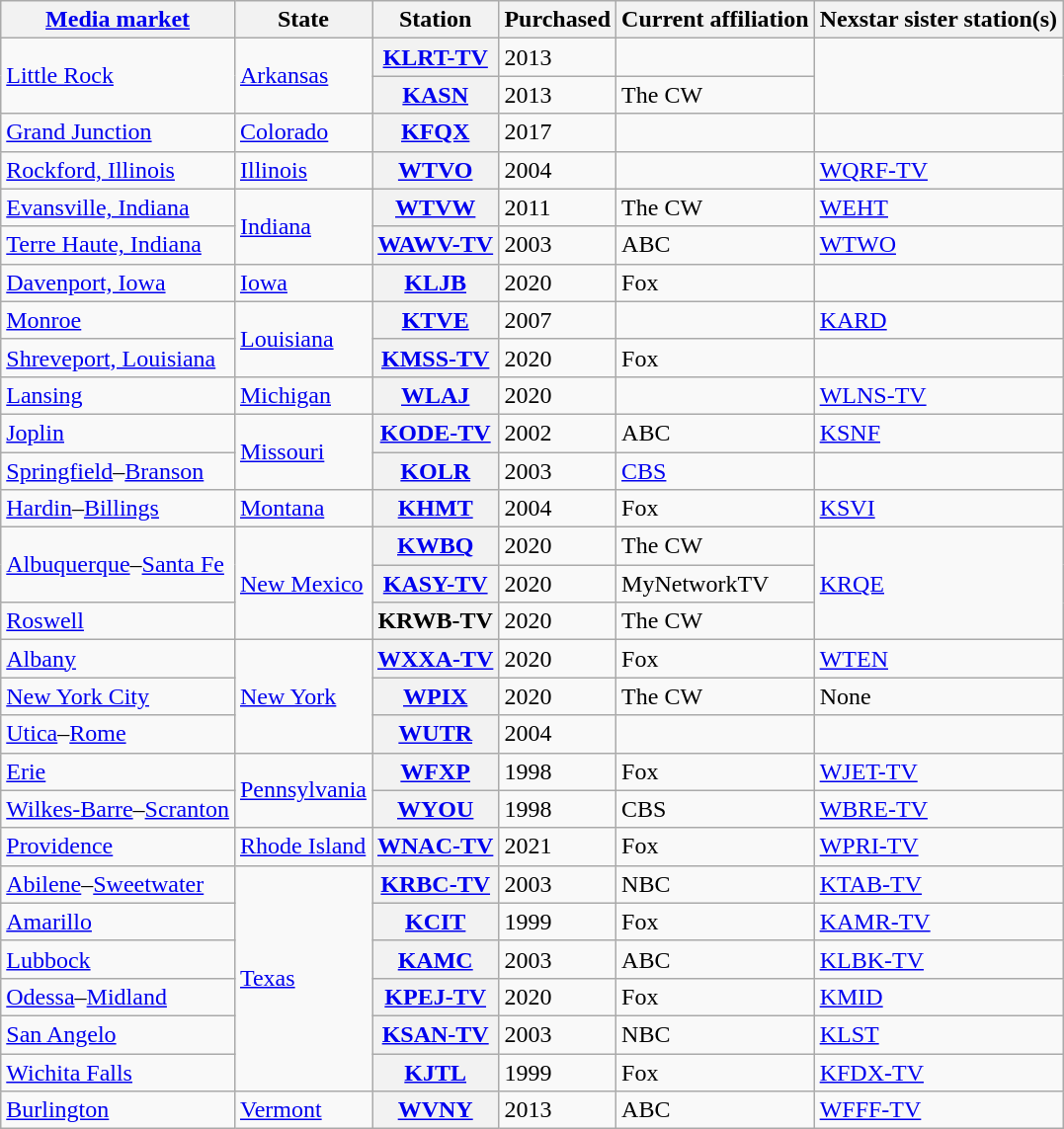<table class="wikitable sortable">
<tr>
<th scope="col"><a href='#'>Media market</a></th>
<th scope="col">State</th>
<th scope="col">Station</th>
<th scope="col">Purchased</th>
<th scope="col">Current affiliation</th>
<th scope="col">Nexstar sister station(s)</th>
</tr>
<tr>
<td rowspan="2"><a href='#'>Little Rock</a></td>
<td rowspan="2"><a href='#'>Arkansas</a></td>
<th><a href='#'>KLRT-TV</a></th>
<td>2013</td>
<td></td>
<td rowspan="2"></td>
</tr>
<tr>
<th><a href='#'>KASN</a></th>
<td>2013</td>
<td>The CW</td>
</tr>
<tr>
<td><a href='#'>Grand Junction</a></td>
<td><a href='#'>Colorado</a></td>
<th><a href='#'>KFQX</a></th>
<td>2017</td>
<td></td>
<td></td>
</tr>
<tr>
<td><a href='#'>Rockford, Illinois</a></td>
<td><a href='#'>Illinois</a></td>
<th><a href='#'>WTVO</a></th>
<td>2004</td>
<td></td>
<td><a href='#'>WQRF-TV</a></td>
</tr>
<tr>
<td><a href='#'>Evansville, Indiana</a></td>
<td rowspan="2"><a href='#'>Indiana</a></td>
<th><a href='#'>WTVW</a></th>
<td>2011</td>
<td>The CW</td>
<td><a href='#'>WEHT</a></td>
</tr>
<tr>
<td><a href='#'>Terre Haute, Indiana</a></td>
<th><a href='#'>WAWV-TV</a></th>
<td>2003</td>
<td>ABC</td>
<td><a href='#'>WTWO</a></td>
</tr>
<tr>
<td><a href='#'>Davenport, Iowa</a></td>
<td><a href='#'>Iowa</a></td>
<th><a href='#'>KLJB</a></th>
<td>2020</td>
<td>Fox</td>
<td></td>
</tr>
<tr>
<td><a href='#'>Monroe</a></td>
<td rowspan="2"><a href='#'>Louisiana</a></td>
<th><a href='#'>KTVE</a></th>
<td>2007</td>
<td></td>
<td><a href='#'>KARD</a></td>
</tr>
<tr>
<td><a href='#'>Shreveport, Louisiana</a></td>
<th><a href='#'>KMSS-TV</a></th>
<td>2020</td>
<td>Fox</td>
<td></td>
</tr>
<tr>
<td><a href='#'>Lansing</a></td>
<td><a href='#'>Michigan</a></td>
<th><a href='#'>WLAJ</a></th>
<td>2020</td>
<td></td>
<td><a href='#'>WLNS-TV</a></td>
</tr>
<tr>
<td><a href='#'>Joplin</a></td>
<td rowspan="2"><a href='#'>Missouri</a></td>
<th><a href='#'>KODE-TV</a></th>
<td>2002</td>
<td>ABC</td>
<td><a href='#'>KSNF</a></td>
</tr>
<tr>
<td><a href='#'>Springfield</a>–<a href='#'>Branson</a></td>
<th><a href='#'>KOLR</a></th>
<td>2003</td>
<td><a href='#'>CBS</a></td>
<td></td>
</tr>
<tr>
<td><a href='#'>Hardin</a>–<a href='#'>Billings</a></td>
<td><a href='#'>Montana</a></td>
<th><a href='#'>KHMT</a></th>
<td>2004</td>
<td>Fox</td>
<td><a href='#'>KSVI</a></td>
</tr>
<tr>
<td rowspan="2"><a href='#'>Albuquerque</a>–<a href='#'>Santa Fe</a></td>
<td rowspan="3"><a href='#'>New Mexico</a></td>
<th><a href='#'>KWBQ</a></th>
<td>2020</td>
<td>The CW</td>
<td rowspan="3"><a href='#'>KRQE</a></td>
</tr>
<tr>
<th><a href='#'>KASY-TV</a></th>
<td>2020</td>
<td>MyNetworkTV</td>
</tr>
<tr>
<td><a href='#'>Roswell</a></td>
<th>KRWB-TV</th>
<td>2020</td>
<td>The CW</td>
</tr>
<tr>
<td><a href='#'>Albany</a></td>
<td rowspan="3"><a href='#'>New York</a></td>
<th><a href='#'>WXXA-TV</a></th>
<td>2020</td>
<td>Fox</td>
<td><a href='#'>WTEN</a></td>
</tr>
<tr>
<td><a href='#'>New York City</a></td>
<th><a href='#'>WPIX</a></th>
<td>2020</td>
<td>The CW</td>
<td>None</td>
</tr>
<tr>
<td><a href='#'>Utica</a>–<a href='#'>Rome</a></td>
<th><a href='#'>WUTR</a></th>
<td>2004</td>
<td></td>
<td></td>
</tr>
<tr>
<td><a href='#'>Erie</a></td>
<td rowspan="2"><a href='#'>Pennsylvania</a></td>
<th><a href='#'>WFXP</a></th>
<td>1998</td>
<td>Fox</td>
<td><a href='#'>WJET-TV</a></td>
</tr>
<tr>
<td><a href='#'>Wilkes-Barre</a>–<a href='#'>Scranton</a></td>
<th><a href='#'>WYOU</a></th>
<td>1998</td>
<td>CBS</td>
<td><a href='#'>WBRE-TV</a></td>
</tr>
<tr>
<td><a href='#'>Providence</a></td>
<td><a href='#'>Rhode Island</a></td>
<th><a href='#'>WNAC-TV</a></th>
<td>2021</td>
<td>Fox</td>
<td><a href='#'>WPRI-TV</a></td>
</tr>
<tr>
<td><a href='#'>Abilene</a>–<a href='#'>Sweetwater</a></td>
<td rowspan="6"><a href='#'>Texas</a></td>
<th><a href='#'>KRBC-TV</a></th>
<td>2003</td>
<td>NBC</td>
<td><a href='#'>KTAB-TV</a></td>
</tr>
<tr>
<td><a href='#'>Amarillo</a></td>
<th><a href='#'>KCIT</a></th>
<td>1999</td>
<td>Fox</td>
<td><a href='#'>KAMR-TV</a></td>
</tr>
<tr>
<td><a href='#'>Lubbock</a></td>
<th><a href='#'>KAMC</a></th>
<td>2003</td>
<td>ABC</td>
<td><a href='#'>KLBK-TV</a></td>
</tr>
<tr>
<td><a href='#'>Odessa</a>–<a href='#'>Midland</a></td>
<th><a href='#'>KPEJ-TV</a></th>
<td>2020</td>
<td>Fox</td>
<td><a href='#'>KMID</a></td>
</tr>
<tr>
<td><a href='#'>San Angelo</a></td>
<th><a href='#'>KSAN-TV</a></th>
<td>2003</td>
<td>NBC</td>
<td><a href='#'>KLST</a></td>
</tr>
<tr>
<td><a href='#'>Wichita Falls</a></td>
<th><a href='#'>KJTL</a></th>
<td>1999</td>
<td>Fox</td>
<td><a href='#'>KFDX-TV</a></td>
</tr>
<tr>
<td><a href='#'>Burlington</a></td>
<td><a href='#'>Vermont</a></td>
<th><a href='#'>WVNY</a></th>
<td>2013</td>
<td>ABC</td>
<td><a href='#'>WFFF-TV</a></td>
</tr>
</table>
